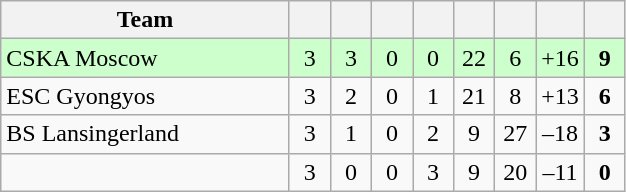<table class="wikitable" style="text-align: center;">
<tr>
<th width="185">Team</th>
<th width="20"></th>
<th width="20"></th>
<th width="20"></th>
<th width="20"></th>
<th width="20"></th>
<th width="20"></th>
<th width="25"></th>
<th width="20"></th>
</tr>
<tr bgcolor=#ccffcc>
<td align=left> CSKA Moscow</td>
<td>3</td>
<td>3</td>
<td>0</td>
<td>0</td>
<td>22</td>
<td>6</td>
<td>+16</td>
<td><strong>9</strong></td>
</tr>
<tr>
<td align=left> ESC Gyongyos</td>
<td>3</td>
<td>2</td>
<td>0</td>
<td>1</td>
<td>21</td>
<td>8</td>
<td>+13</td>
<td><strong>6</strong></td>
</tr>
<tr>
<td align=left> BS Lansingerland</td>
<td>3</td>
<td>1</td>
<td>0</td>
<td>2</td>
<td>9</td>
<td>27</td>
<td>–18</td>
<td><strong>3</strong></td>
</tr>
<tr>
<td align=left></td>
<td>3</td>
<td>0</td>
<td>0</td>
<td>3</td>
<td>9</td>
<td>20</td>
<td>–11</td>
<td><strong>0</strong></td>
</tr>
</table>
